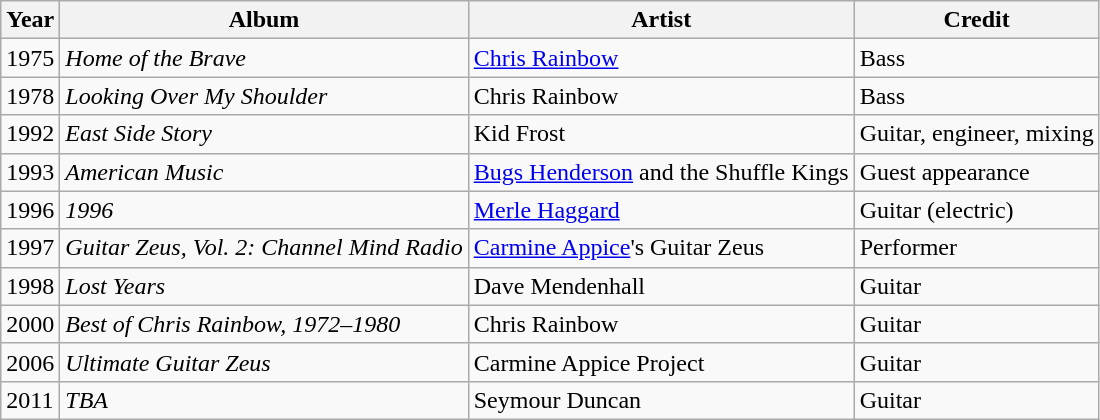<table class="wikitable">
<tr>
<th>Year</th>
<th>Album</th>
<th>Artist</th>
<th>Credit</th>
</tr>
<tr>
<td>1975</td>
<td><em>Home of the Brave</em></td>
<td style="text-align:Left;"><a href='#'>Chris Rainbow</a></td>
<td style="text-align:Left;">Bass</td>
</tr>
<tr>
<td>1978</td>
<td><em>Looking Over My Shoulder</em></td>
<td style="text-align:left;">Chris Rainbow</td>
<td style="text-align:left;">Bass</td>
</tr>
<tr>
<td>1992</td>
<td><em>East Side Story</em></td>
<td style="text-align:left;">Kid Frost</td>
<td style="text-align:left;">Guitar, engineer, mixing</td>
</tr>
<tr>
<td>1993</td>
<td><em>American Music</em></td>
<td style="text-align:Left;"><a href='#'>Bugs Henderson</a> and the Shuffle Kings</td>
<td style="text-align:Left;">Guest appearance</td>
</tr>
<tr>
<td>1996</td>
<td><em>1996</em></td>
<td style="text-align:left;"><a href='#'>Merle Haggard</a></td>
<td style="text-align:left;">Guitar (electric)</td>
</tr>
<tr>
<td>1997</td>
<td><em>Guitar Zeus, Vol. 2: Channel Mind Radio</em></td>
<td style="text-align:left;"><a href='#'>Carmine Appice</a>'s Guitar Zeus</td>
<td style="text-align:left;">Performer</td>
</tr>
<tr>
<td>1998</td>
<td><em>Lost Years</em></td>
<td style="text-align:Left;">Dave Mendenhall</td>
<td style="text-align:Left;">Guitar</td>
</tr>
<tr>
<td>2000</td>
<td><em>Best of Chris Rainbow, 1972–1980</em></td>
<td style="text-align:left;">Chris Rainbow</td>
<td style="text-align:left;">Guitar</td>
</tr>
<tr>
<td>2006</td>
<td><em>Ultimate Guitar Zeus</em></td>
<td style="text-align:left;">Carmine Appice Project</td>
<td style="text-align:left;">Guitar</td>
</tr>
<tr>
<td>2011</td>
<td><em>TBA</em></td>
<td style="text-align:left;">Seymour Duncan</td>
<td style="text-align:left;">Guitar</td>
</tr>
</table>
